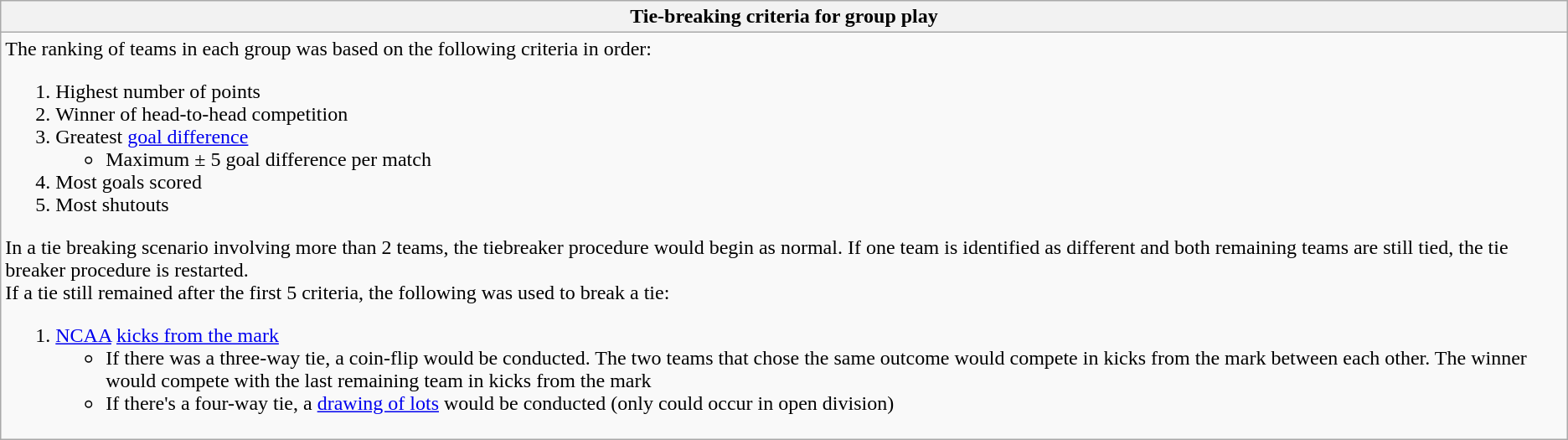<table class="wikitable mw-collapsible mw-collapsed">
<tr>
<th>Tie-breaking criteria for group play</th>
</tr>
<tr>
<td>The ranking of teams in each group was based on the following criteria in order:<br><ol><li>Highest number of points</li><li>Winner of head-to-head competition</li><li>Greatest <a href='#'>goal difference</a><ul><li>Maximum ± 5 goal difference per match</li></ul></li><li>Most goals scored</li><li>Most shutouts</li></ol>In a tie breaking scenario involving more than 2 teams, the tiebreaker procedure would begin as normal. If one team is identified as different and both remaining teams are still tied, the tie breaker procedure is restarted.<br>If a tie still remained after the first 5 criteria, the following was used to break a tie:<ol><li><a href='#'>NCAA</a> <a href='#'>kicks from the mark</a><ul><li>If there was a three-way tie, a coin-flip would be conducted. The two teams that chose the same outcome would compete in kicks from the mark between each other. The winner would compete with the last remaining team in kicks from the mark</li><li>If there's a four-way tie, a <a href='#'>drawing of lots</a> would be conducted (only could occur in open division)</li></ul></li></ol></td>
</tr>
</table>
